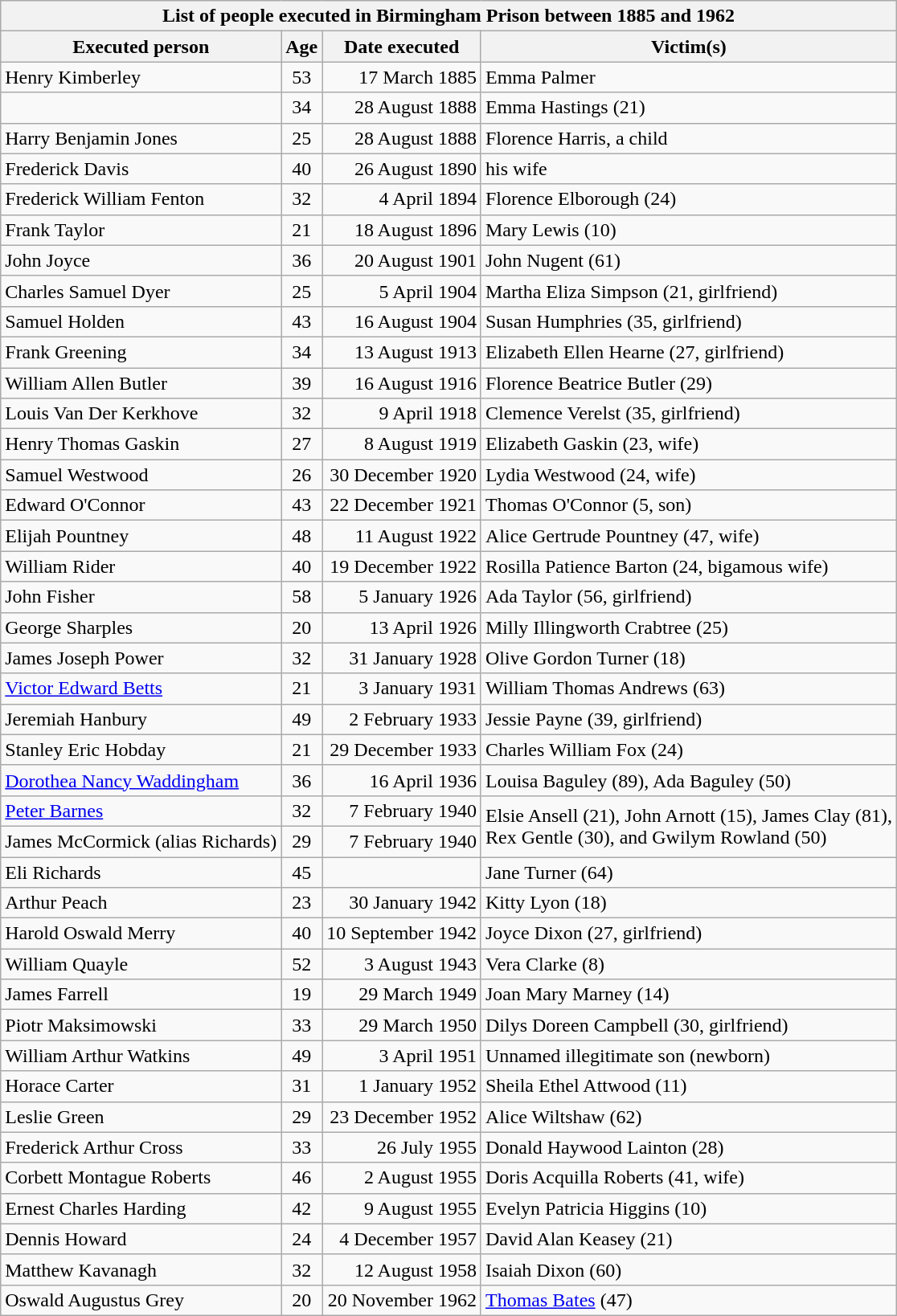<table class="wikitable collapsible">
<tr>
<th colspan="4">List of people executed in Birmingham Prison between 1885 and 1962</th>
</tr>
<tr>
<th>Executed person</th>
<th>Age</th>
<th>Date executed</th>
<th>Victim(s)</th>
</tr>
<tr>
<td>Henry Kimberley</td>
<td align=center>53</td>
<td align=right>17 March 1885</td>
<td>Emma Palmer</td>
</tr>
<tr>
<td></td>
<td align=center>34</td>
<td align=right>28 August 1888</td>
<td>Emma Hastings (21)</td>
</tr>
<tr>
<td>Harry Benjamin Jones</td>
<td align=center>25</td>
<td align=right>28 August 1888</td>
<td>Florence Harris, a child</td>
</tr>
<tr>
<td>Frederick Davis</td>
<td align=center>40</td>
<td align=right>26 August 1890</td>
<td>his wife</td>
</tr>
<tr>
<td>Frederick William Fenton</td>
<td align=center>32</td>
<td align=right>4 April 1894</td>
<td>Florence Elborough (24)</td>
</tr>
<tr>
<td>Frank Taylor</td>
<td align=center>21</td>
<td align=right>18 August 1896</td>
<td>Mary Lewis (10)</td>
</tr>
<tr>
<td>John Joyce</td>
<td align=center>36</td>
<td align=right>20 August 1901</td>
<td>John Nugent (61)</td>
</tr>
<tr>
<td>Charles Samuel Dyer</td>
<td align=center>25</td>
<td align=right>5 April 1904</td>
<td>Martha Eliza Simpson (21, girlfriend)</td>
</tr>
<tr>
<td>Samuel Holden</td>
<td align=center>43</td>
<td align=right>16 August 1904</td>
<td>Susan Humphries (35, girlfriend)</td>
</tr>
<tr>
<td>Frank Greening</td>
<td align=center>34</td>
<td align=right>13 August 1913</td>
<td>Elizabeth Ellen Hearne (27, girlfriend)</td>
</tr>
<tr>
<td>William Allen Butler</td>
<td align=center>39</td>
<td align=right>16 August 1916</td>
<td>Florence Beatrice Butler (29)</td>
</tr>
<tr>
<td>Louis Van Der Kerkhove</td>
<td align=center>32</td>
<td align=right>9 April 1918</td>
<td>Clemence Verelst (35, girlfriend)</td>
</tr>
<tr>
<td>Henry Thomas Gaskin</td>
<td align=center>27</td>
<td align=right>8 August 1919</td>
<td>Elizabeth Gaskin (23, wife)</td>
</tr>
<tr>
<td>Samuel Westwood</td>
<td align=center>26</td>
<td align=right>30 December 1920</td>
<td>Lydia Westwood (24, wife)</td>
</tr>
<tr>
<td>Edward O'Connor</td>
<td align=center>43</td>
<td align=right>22 December 1921</td>
<td>Thomas O'Connor (5, son)</td>
</tr>
<tr>
<td>Elijah Pountney</td>
<td align=center>48</td>
<td align=right>11 August 1922</td>
<td>Alice Gertrude Pountney (47, wife)</td>
</tr>
<tr>
<td>William Rider</td>
<td align=center>40</td>
<td align=right>19 December 1922</td>
<td>Rosilla Patience Barton (24, bigamous wife)</td>
</tr>
<tr>
<td>John Fisher</td>
<td align=center>58</td>
<td align=right>5 January 1926</td>
<td>Ada Taylor (56, girlfriend)</td>
</tr>
<tr>
<td>George Sharples</td>
<td align=center>20</td>
<td align=right>13 April 1926</td>
<td>Milly Illingworth Crabtree (25)</td>
</tr>
<tr>
<td>James Joseph Power</td>
<td align=center>32</td>
<td align=right>31 January 1928</td>
<td>Olive Gordon Turner (18)</td>
</tr>
<tr>
<td><a href='#'>Victor Edward Betts</a></td>
<td align=center>21</td>
<td align=right>3 January 1931</td>
<td>William Thomas Andrews (63)</td>
</tr>
<tr>
<td>Jeremiah Hanbury</td>
<td align=center>49</td>
<td align=right>2 February 1933</td>
<td>Jessie Payne (39, girlfriend)</td>
</tr>
<tr>
<td>Stanley Eric Hobday</td>
<td align=center>21</td>
<td align=right>29 December 1933</td>
<td>Charles William Fox (24)</td>
</tr>
<tr>
<td><a href='#'>Dorothea Nancy Waddingham</a></td>
<td align=center>36</td>
<td align=right>16 April 1936</td>
<td>Louisa Baguley (89), Ada Baguley (50)</td>
</tr>
<tr>
<td><a href='#'>Peter Barnes</a></td>
<td align=center>32</td>
<td align=right>7 February 1940</td>
<td rowspan=2>Elsie Ansell (21), John Arnott (15), James Clay (81), <br>Rex Gentle (30), and Gwilym Rowland (50)</td>
</tr>
<tr>
<td>James McCormick (alias Richards)</td>
<td align=center>29</td>
<td align=right>7 February 1940</td>
</tr>
<tr>
<td>Eli Richards</td>
<td align=center>45</td>
<td align=right></td>
<td>Jane Turner (64)</td>
</tr>
<tr>
<td>Arthur Peach</td>
<td align=center>23</td>
<td align=right>30 January 1942</td>
<td>Kitty Lyon (18)</td>
</tr>
<tr>
<td>Harold Oswald Merry</td>
<td align=center>40</td>
<td align=right>10 September 1942</td>
<td>Joyce Dixon (27, girlfriend)</td>
</tr>
<tr>
<td>William Quayle</td>
<td align=center>52</td>
<td align=right>3 August 1943</td>
<td>Vera Clarke (8)</td>
</tr>
<tr>
<td>James Farrell</td>
<td align=center>19</td>
<td align=right>29 March 1949</td>
<td>Joan Mary Marney (14)</td>
</tr>
<tr>
<td>Piotr Maksimowski</td>
<td align=center>33</td>
<td align=right>29 March 1950</td>
<td>Dilys Doreen Campbell (30, girlfriend)</td>
</tr>
<tr>
<td>William Arthur Watkins</td>
<td align=center>49</td>
<td align=right>3 April 1951</td>
<td>Unnamed illegitimate son (newborn)</td>
</tr>
<tr>
<td>Horace Carter</td>
<td align=center>31</td>
<td align=right>1 January 1952</td>
<td>Sheila Ethel Attwood (11)</td>
</tr>
<tr>
<td>Leslie Green</td>
<td align=center>29</td>
<td align=right>23 December 1952</td>
<td>Alice Wiltshaw (62)</td>
</tr>
<tr>
<td>Frederick Arthur Cross</td>
<td align=center>33</td>
<td align=right>26 July 1955</td>
<td>Donald Haywood Lainton (28)</td>
</tr>
<tr>
<td>Corbett Montague Roberts</td>
<td align=center>46</td>
<td align=right>2 August 1955</td>
<td>Doris Acquilla Roberts (41, wife)</td>
</tr>
<tr>
<td>Ernest Charles Harding</td>
<td align=center>42</td>
<td align=right>9 August 1955</td>
<td>Evelyn Patricia Higgins (10)</td>
</tr>
<tr>
<td>Dennis Howard</td>
<td align=center>24</td>
<td align=right>4 December 1957</td>
<td>David Alan Keasey (21)</td>
</tr>
<tr>
<td>Matthew Kavanagh</td>
<td align=center>32</td>
<td align=right>12 August 1958</td>
<td>Isaiah Dixon (60)</td>
</tr>
<tr>
<td>Oswald Augustus Grey</td>
<td align=center>20</td>
<td align=right>20 November 1962</td>
<td><a href='#'>Thomas Bates</a> (47)</td>
</tr>
</table>
